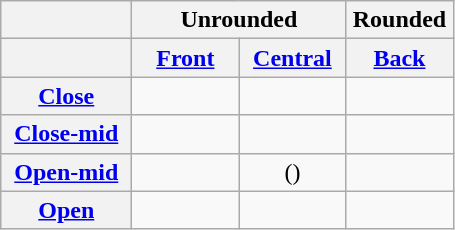<table class="wikitable" style="text-align:center;">
<tr>
<th></th>
<th colspan="2">Unrounded</th>
<th>Rounded</th>
</tr>
<tr>
<th></th>
<th style="width: 4em; text-align:center;"><a href='#'>Front</a></th>
<th style="width: 4em; text-align:center;"><a href='#'>Central</a></th>
<th style="width: 4em; text-align:center;"><a href='#'>Back</a></th>
</tr>
<tr>
<th style="width: 5em; text-align:center;"><a href='#'>Close</a></th>
<td></td>
<td></td>
<td></td>
</tr>
<tr>
<th><a href='#'>Close-mid</a></th>
<td></td>
<td></td>
<td></td>
</tr>
<tr>
<th><a href='#'>Open-mid</a></th>
<td></td>
<td>()</td>
<td></td>
</tr>
<tr>
<th><a href='#'>Open</a></th>
<td></td>
<td></td>
<td></td>
</tr>
</table>
